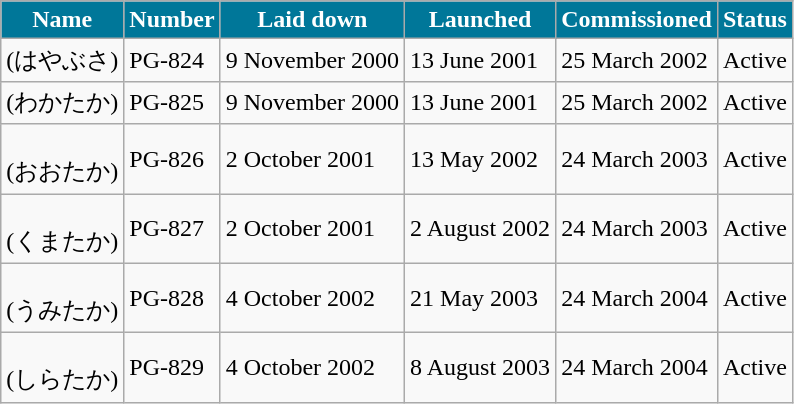<table class="wikitable">
<tr>
<th style="background:#079;color:#fff;">Name</th>
<th style="background:#079;color:#fff;">Number</th>
<th style="background:#079;color:#fff;">Laid down</th>
<th style="background:#079;color:#fff;">Launched</th>
<th style="background:#079;color:#fff;">Commissioned</th>
<th style="background:#079;color:#fff;">Status</th>
</tr>
<tr>
<td>(はやぶさ)</td>
<td>PG-824</td>
<td>9 November 2000</td>
<td>13 June 2001</td>
<td>25 March 2002</td>
<td>Active</td>
</tr>
<tr>
<td>(わかたか)</td>
<td>PG-825</td>
<td>9 November 2000</td>
<td>13 June 2001</td>
<td>25 March 2002</td>
<td>Active</td>
</tr>
<tr>
<td><br>(おおたか)</td>
<td>PG-826</td>
<td>2 October 2001</td>
<td>13 May 2002</td>
<td>24 March 2003</td>
<td>Active</td>
</tr>
<tr>
<td><br>(くまたか)</td>
<td>PG-827</td>
<td>2 October 2001</td>
<td>2 August 2002</td>
<td>24 March 2003</td>
<td>Active</td>
</tr>
<tr>
<td><br>(うみたか)</td>
<td>PG-828</td>
<td>4 October 2002</td>
<td>21 May 2003</td>
<td>24 March 2004</td>
<td>Active</td>
</tr>
<tr>
<td><br>(しらたか)</td>
<td>PG-829</td>
<td>4 October 2002</td>
<td>8 August 2003</td>
<td>24 March 2004</td>
<td>Active</td>
</tr>
</table>
